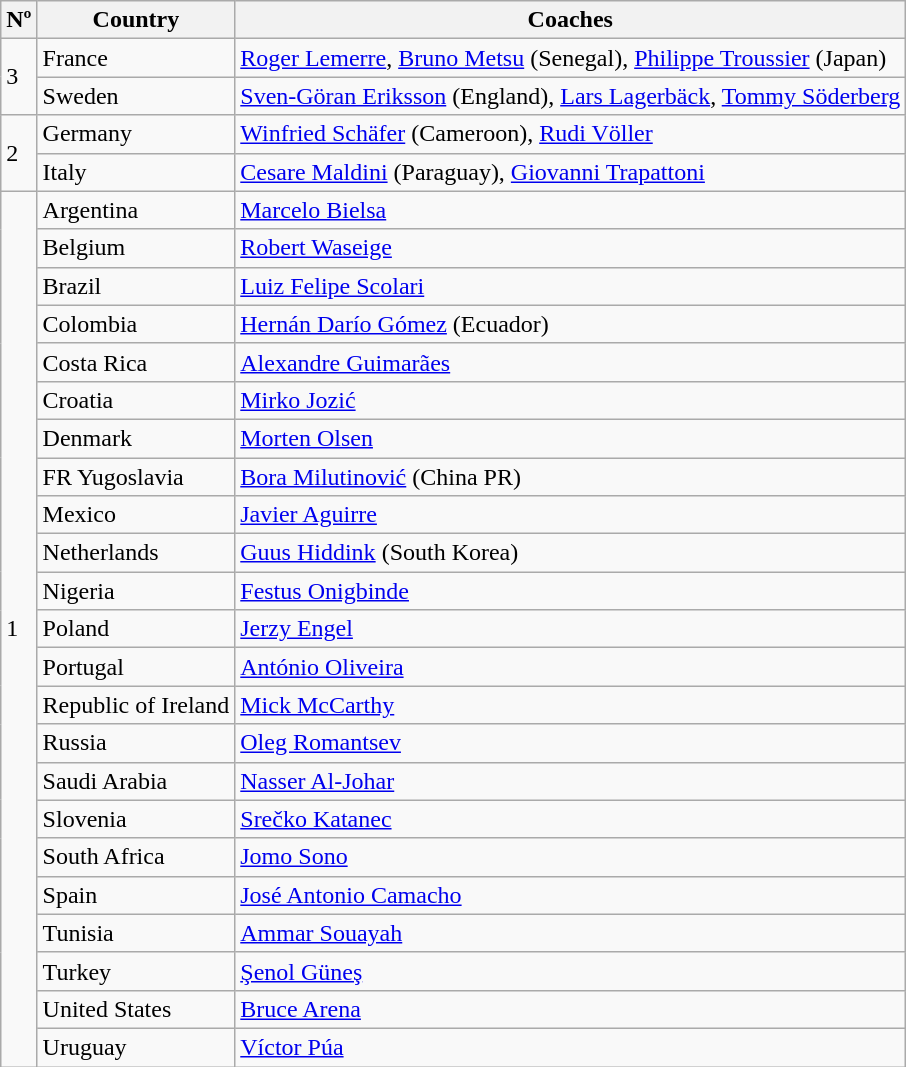<table class="wikitable">
<tr>
<th>Nº</th>
<th>Country</th>
<th>Coaches</th>
</tr>
<tr>
<td rowspan="2">3</td>
<td> France</td>
<td><a href='#'>Roger Lemerre</a>, <a href='#'>Bruno Metsu</a> (Senegal), <a href='#'>Philippe Troussier</a> (Japan)</td>
</tr>
<tr>
<td> Sweden</td>
<td><a href='#'>Sven-Göran Eriksson</a> (England), <a href='#'>Lars Lagerbäck</a>, <a href='#'>Tommy Söderberg</a></td>
</tr>
<tr>
<td rowspan="2">2</td>
<td> Germany</td>
<td><a href='#'>Winfried Schäfer</a> (Cameroon), <a href='#'>Rudi Völler</a></td>
</tr>
<tr>
<td> Italy</td>
<td><a href='#'>Cesare Maldini</a> (Paraguay), <a href='#'>Giovanni Trapattoni</a></td>
</tr>
<tr>
<td rowspan="23">1</td>
<td> Argentina</td>
<td><a href='#'>Marcelo Bielsa</a></td>
</tr>
<tr>
<td> Belgium</td>
<td><a href='#'>Robert Waseige</a></td>
</tr>
<tr>
<td> Brazil</td>
<td><a href='#'>Luiz Felipe Scolari</a></td>
</tr>
<tr>
<td> Colombia</td>
<td><a href='#'>Hernán Darío Gómez</a> (Ecuador)</td>
</tr>
<tr>
<td> Costa Rica</td>
<td><a href='#'>Alexandre Guimarães</a></td>
</tr>
<tr>
<td> Croatia</td>
<td><a href='#'>Mirko Jozić</a></td>
</tr>
<tr>
<td> Denmark</td>
<td><a href='#'>Morten Olsen</a></td>
</tr>
<tr>
<td> FR Yugoslavia</td>
<td><a href='#'>Bora Milutinović</a> (China PR)</td>
</tr>
<tr>
<td> Mexico</td>
<td><a href='#'>Javier Aguirre</a></td>
</tr>
<tr>
<td> Netherlands</td>
<td><a href='#'>Guus Hiddink</a> (South Korea)</td>
</tr>
<tr>
<td> Nigeria</td>
<td><a href='#'>Festus Onigbinde</a></td>
</tr>
<tr>
<td> Poland</td>
<td><a href='#'>Jerzy Engel</a></td>
</tr>
<tr>
<td> Portugal</td>
<td><a href='#'>António Oliveira</a></td>
</tr>
<tr>
<td> Republic of Ireland</td>
<td><a href='#'>Mick McCarthy</a></td>
</tr>
<tr>
<td> Russia</td>
<td><a href='#'>Oleg Romantsev</a></td>
</tr>
<tr>
<td> Saudi Arabia</td>
<td><a href='#'>Nasser Al-Johar</a></td>
</tr>
<tr>
<td> Slovenia</td>
<td><a href='#'>Srečko Katanec</a></td>
</tr>
<tr>
<td> South Africa</td>
<td><a href='#'>Jomo Sono</a></td>
</tr>
<tr>
<td> Spain</td>
<td><a href='#'>José Antonio Camacho</a></td>
</tr>
<tr>
<td> Tunisia</td>
<td><a href='#'>Ammar Souayah</a></td>
</tr>
<tr>
<td> Turkey</td>
<td><a href='#'>Şenol Güneş</a></td>
</tr>
<tr>
<td> United States</td>
<td><a href='#'>Bruce Arena</a></td>
</tr>
<tr>
<td> Uruguay</td>
<td><a href='#'>Víctor Púa</a></td>
</tr>
</table>
